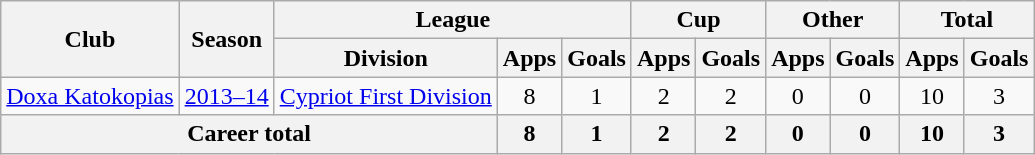<table class="wikitable" style="text-align: center;">
<tr>
<th rowspan="2">Club</th>
<th rowspan="2">Season</th>
<th colspan="3">League</th>
<th colspan="2">Cup</th>
<th colspan="2">Other</th>
<th colspan="2">Total</th>
</tr>
<tr>
<th>Division</th>
<th>Apps</th>
<th>Goals</th>
<th>Apps</th>
<th>Goals</th>
<th>Apps</th>
<th>Goals</th>
<th>Apps</th>
<th>Goals</th>
</tr>
<tr>
<td rowspan="1"><a href='#'>Doxa Katokopias</a></td>
<td><a href='#'>2013–14</a></td>
<td><a href='#'>Cypriot First Division</a></td>
<td>8</td>
<td>1</td>
<td>2</td>
<td>2</td>
<td>0</td>
<td>0</td>
<td>10</td>
<td>3</td>
</tr>
<tr>
<th colspan="3">Career total</th>
<th>8</th>
<th>1</th>
<th>2</th>
<th>2</th>
<th>0</th>
<th>0</th>
<th>10</th>
<th>3</th>
</tr>
</table>
